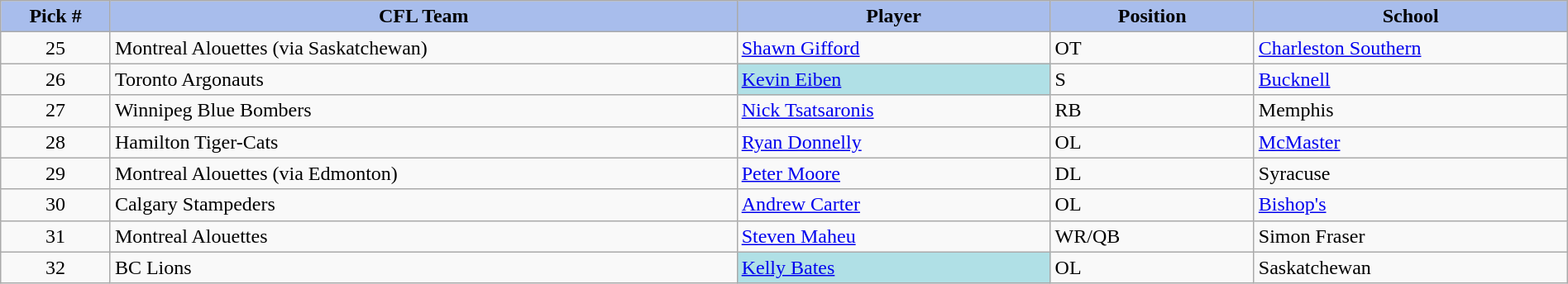<table class="wikitable" style="width: 100%">
<tr>
<th style="background:#A8BDEC;" width=7%>Pick #</th>
<th width=40% style="background:#A8BDEC;">CFL Team</th>
<th width=20% style="background:#A8BDEC;">Player</th>
<th width=13% style="background:#A8BDEC;">Position</th>
<th width=20% style="background:#A8BDEC;">School</th>
</tr>
<tr>
<td align=center>25</td>
<td>Montreal Alouettes (via Saskatchewan)</td>
<td><a href='#'>Shawn Gifford</a></td>
<td>OT</td>
<td><a href='#'>Charleston Southern</a></td>
</tr>
<tr>
<td align=center>26</td>
<td>Toronto Argonauts</td>
<td bgcolor="#B0E0E6"><a href='#'>Kevin Eiben</a></td>
<td>S</td>
<td><a href='#'>Bucknell</a></td>
</tr>
<tr>
<td align=center>27</td>
<td>Winnipeg Blue Bombers</td>
<td><a href='#'>Nick Tsatsaronis</a></td>
<td>RB</td>
<td>Memphis</td>
</tr>
<tr>
<td align=center>28</td>
<td>Hamilton Tiger-Cats</td>
<td><a href='#'>Ryan Donnelly</a></td>
<td>OL</td>
<td><a href='#'>McMaster</a></td>
</tr>
<tr>
<td align=center>29</td>
<td>Montreal Alouettes (via Edmonton)</td>
<td><a href='#'>Peter Moore</a></td>
<td>DL</td>
<td>Syracuse</td>
</tr>
<tr>
<td align=center>30</td>
<td>Calgary Stampeders</td>
<td><a href='#'>Andrew Carter</a></td>
<td>OL</td>
<td><a href='#'>Bishop's</a></td>
</tr>
<tr>
<td align=center>31</td>
<td>Montreal Alouettes</td>
<td><a href='#'>Steven Maheu</a></td>
<td>WR/QB</td>
<td>Simon Fraser</td>
</tr>
<tr>
<td align=center>32</td>
<td>BC Lions</td>
<td bgcolor="#B0E0E6"><a href='#'>Kelly Bates</a></td>
<td>OL</td>
<td>Saskatchewan</td>
</tr>
</table>
